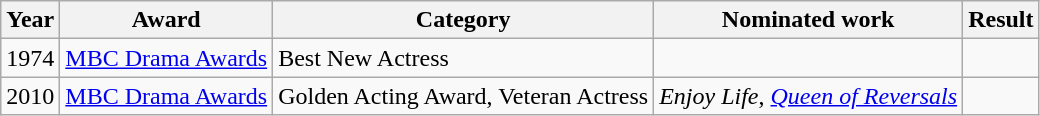<table class="wikitable">
<tr>
<th>Year</th>
<th>Award</th>
<th>Category</th>
<th>Nominated work</th>
<th>Result</th>
</tr>
<tr>
<td>1974</td>
<td><a href='#'>MBC Drama Awards</a></td>
<td>Best New Actress</td>
<td></td>
<td></td>
</tr>
<tr>
<td>2010</td>
<td><a href='#'>MBC Drama Awards</a></td>
<td>Golden Acting Award, Veteran Actress</td>
<td><em>Enjoy Life</em>, <em><a href='#'>Queen of Reversals</a></em></td>
<td></td>
</tr>
</table>
